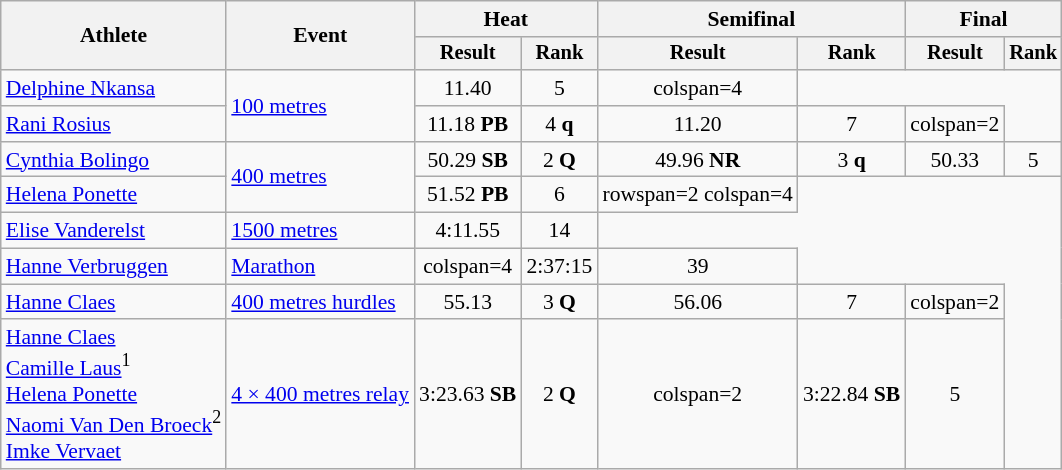<table class="wikitable" style="font-size:90%">
<tr>
<th rowspan="2">Athlete</th>
<th rowspan="2">Event</th>
<th colspan="2">Heat</th>
<th colspan="2">Semifinal</th>
<th colspan="2">Final</th>
</tr>
<tr style="font-size:95%">
<th>Result</th>
<th>Rank</th>
<th>Result</th>
<th>Rank</th>
<th>Result</th>
<th>Rank</th>
</tr>
<tr align=center>
<td align=left><a href='#'>Delphine Nkansa</a></td>
<td align=left rowspan=2><a href='#'>100 metres</a></td>
<td>11.40</td>
<td>5</td>
<td>colspan=4 </td>
</tr>
<tr align=center>
<td align=left><a href='#'>Rani Rosius</a></td>
<td>11.18 <strong>PB</strong></td>
<td>4 <strong>q</strong></td>
<td>11.20</td>
<td>7</td>
<td>colspan=2 </td>
</tr>
<tr align=center>
<td align=left><a href='#'>Cynthia Bolingo</a></td>
<td align=left rowspan=2><a href='#'>400 metres</a></td>
<td>50.29 <strong>SB</strong></td>
<td>2 <strong>Q</strong></td>
<td>49.96 <strong>NR</strong></td>
<td>3 <strong>q</strong></td>
<td>50.33</td>
<td>5</td>
</tr>
<tr align=center>
<td align=left><a href='#'>Helena Ponette</a></td>
<td>51.52 <strong>PB</strong></td>
<td>6</td>
<td>rowspan=2 colspan=4 </td>
</tr>
<tr align=center>
<td align=left><a href='#'>Elise Vanderelst</a></td>
<td align=left><a href='#'>1500 metres</a></td>
<td>4:11.55</td>
<td>14</td>
</tr>
<tr align=center>
<td align=left><a href='#'>Hanne Verbruggen</a></td>
<td align=left><a href='#'>Marathon</a></td>
<td>colspan=4</td>
<td>2:37:15</td>
<td>39</td>
</tr>
<tr align=center>
<td align=left><a href='#'>Hanne Claes</a></td>
<td align=left><a href='#'>400 metres hurdles</a></td>
<td>55.13</td>
<td>3 <strong>Q</strong></td>
<td>56.06</td>
<td>7</td>
<td>colspan=2 </td>
</tr>
<tr align=center>
<td align=left><a href='#'>Hanne Claes</a><br><a href='#'>Camille Laus</a><sup>1</sup><br><a href='#'>Helena Ponette</a><br><a href='#'>Naomi Van Den Broeck</a><sup>2</sup><br><a href='#'>Imke Vervaet</a></td>
<td align=left><a href='#'>4 × 400 metres relay</a></td>
<td>3:23.63 <strong>SB</strong></td>
<td>2 <strong>Q</strong></td>
<td>colspan=2</td>
<td>3:22.84 <strong>SB</strong></td>
<td>5</td>
</tr>
</table>
